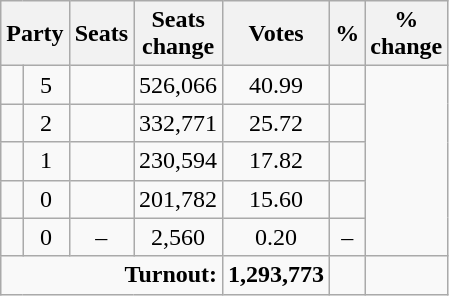<table class="wikitable sortable">
<tr>
<th colspan="2" rowspan="1" align="center">Party</th>
<th align="center">Seats</th>
<th align="center">Seats<br>change</th>
<th align="center">Votes</th>
<th align="center">%</th>
<th align="center">%<br>change</th>
</tr>
<tr>
<td></td>
<td align="center">5</td>
<td align="center"></td>
<td align="center">526,066</td>
<td align="center">40.99</td>
<td align="center"></td>
</tr>
<tr>
<td></td>
<td align="center">2</td>
<td align="center"></td>
<td align="center">332,771</td>
<td align="center">25.72</td>
<td align="center"></td>
</tr>
<tr>
<td></td>
<td align="center">1</td>
<td align="center"></td>
<td align="center">230,594</td>
<td align="center">17.82</td>
<td align="center"></td>
</tr>
<tr>
<td></td>
<td align="center">0</td>
<td align="center"></td>
<td align="center">201,782</td>
<td align="center">15.60</td>
<td align="center"></td>
</tr>
<tr>
<td></td>
<td align="center">0</td>
<td align="center">–</td>
<td align="center">2,560</td>
<td align="center">0.20</td>
<td align="center">–</td>
</tr>
<tr>
<td colspan="4" rowspan="1" align="right"><strong>Turnout:</strong></td>
<td align="center"><strong> 1,293,773</strong></td>
<td align="center"></td>
<td align="center"></td>
</tr>
</table>
